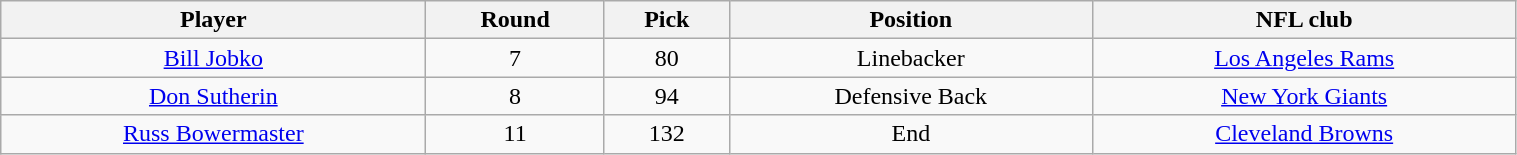<table class="wikitable" width="80%">
<tr>
<th>Player</th>
<th>Round</th>
<th>Pick</th>
<th>Position</th>
<th>NFL club</th>
</tr>
<tr align="center" bgcolor="">
<td><a href='#'>Bill Jobko</a></td>
<td>7</td>
<td>80</td>
<td>Linebacker</td>
<td><a href='#'>Los Angeles Rams</a></td>
</tr>
<tr align="center" bgcolor="">
<td><a href='#'>Don Sutherin</a></td>
<td>8</td>
<td>94</td>
<td>Defensive Back</td>
<td><a href='#'>New York Giants</a></td>
</tr>
<tr align="center" bgcolor="">
<td><a href='#'>Russ Bowermaster</a></td>
<td>11</td>
<td>132</td>
<td>End</td>
<td><a href='#'>Cleveland Browns</a></td>
</tr>
</table>
